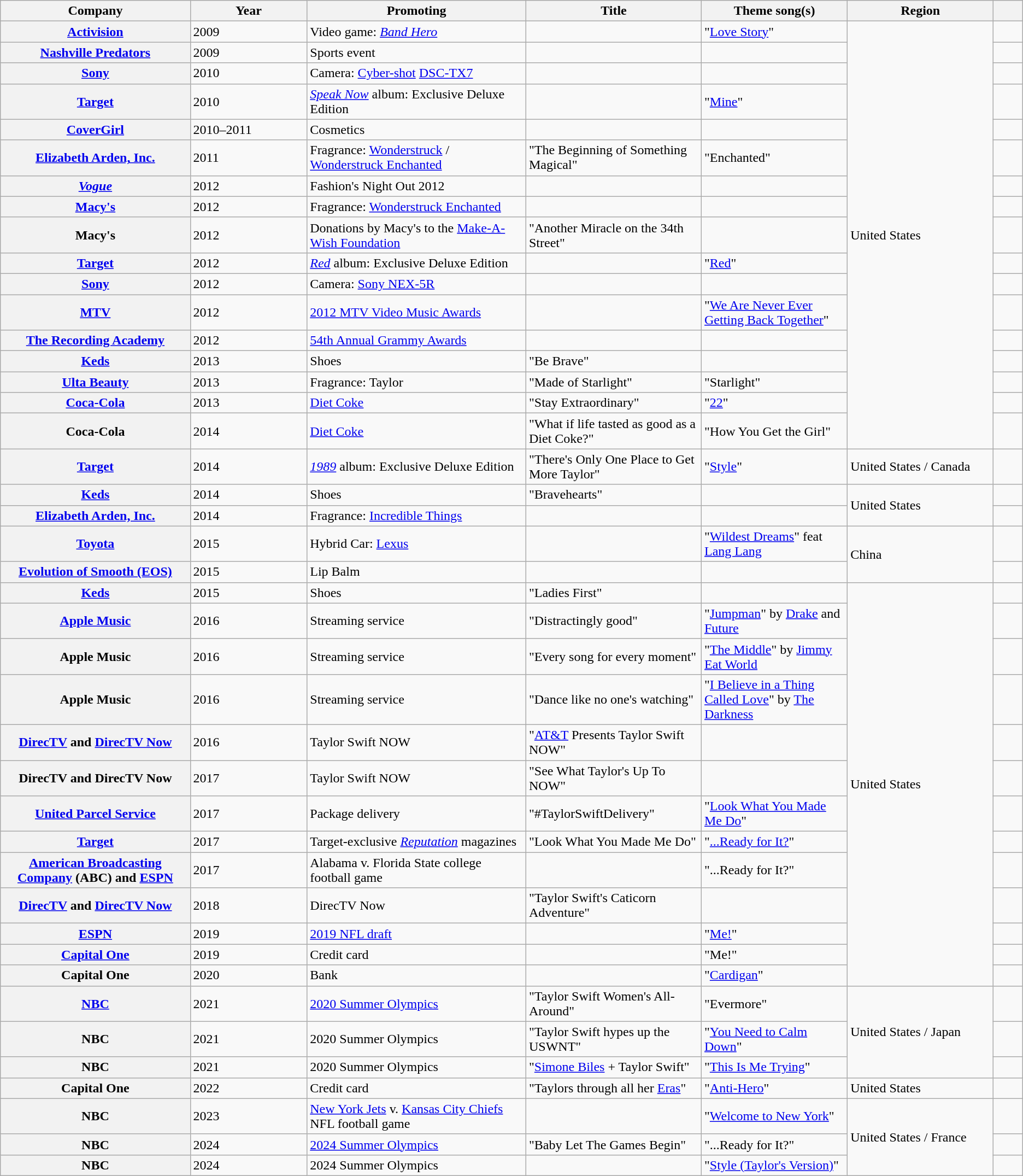<table class="wikitable sortable plainrowheaders">
<tr>
<th scope="col" width=13%>Company</th>
<th scope="col" width=8%>Year</th>
<th scope="col" width=15%>Promoting</th>
<th scope="col" width=10%>Title</th>
<th scope="col" width=10%>Theme song(s)</th>
<th scope="col" width=10%>Region</th>
<th scope="col" width=2% class="unsortable"></th>
</tr>
<tr>
<th scope="row"><a href='#'>Activision</a></th>
<td>2009</td>
<td>Video game: <em><a href='#'>Band Hero</a></em></td>
<td></td>
<td>"<a href='#'>Love Story</a>"</td>
<td rowspan=17>United States</td>
<td style="text-align: center;"></td>
</tr>
<tr>
<th scope="row"><a href='#'>Nashville Predators</a></th>
<td>2009</td>
<td>Sports event</td>
<td></td>
<td></td>
<td style="text-align: center;"></td>
</tr>
<tr>
<th scope="row"><a href='#'>Sony</a></th>
<td>2010</td>
<td>Camera: <a href='#'>Cyber-shot</a> <a href='#'>DSC-TX7</a></td>
<td></td>
<td></td>
<td style="text-align: center;"></td>
</tr>
<tr>
<th scope="row"><a href='#'>Target</a></th>
<td>2010</td>
<td><em><a href='#'>Speak Now</a></em> album: Exclusive Deluxe Edition</td>
<td></td>
<td>"<a href='#'>Mine</a>"</td>
<td style="text-align: center;"></td>
</tr>
<tr>
<th scope="row"><a href='#'>CoverGirl</a></th>
<td>2010–2011</td>
<td>Cosmetics</td>
<td></td>
<td></td>
<td style="text-align: center;"></td>
</tr>
<tr>
<th scope="row"><a href='#'>Elizabeth Arden, Inc.</a></th>
<td>2011</td>
<td>Fragrance: <a href='#'>Wonderstruck</a> / <a href='#'>Wonderstruck Enchanted</a></td>
<td>"The Beginning of Something Magical"</td>
<td>"Enchanted"</td>
<td style="text-align: center;"></td>
</tr>
<tr>
<th scope="row"><em><a href='#'>Vogue</a></em></th>
<td>2012</td>
<td>Fashion's Night Out 2012</td>
<td></td>
<td></td>
<td style="text-align: center;"></td>
</tr>
<tr>
<th scope="row"><a href='#'>Macy's</a></th>
<td>2012</td>
<td>Fragrance: <a href='#'>Wonderstruck Enchanted</a></td>
<td></td>
<td></td>
<td style="text-align: center;"></td>
</tr>
<tr>
<th scope="row">Macy's</th>
<td>2012</td>
<td>Donations by Macy's to the <a href='#'>Make-A-Wish Foundation</a></td>
<td>"Another Miracle on the 34th Street"</td>
<td></td>
<td style="text-align: center;"></td>
</tr>
<tr>
<th scope="row"><a href='#'>Target</a></th>
<td>2012</td>
<td><a href='#'><em>Red</em></a> album: Exclusive Deluxe Edition</td>
<td></td>
<td>"<a href='#'>Red</a>"</td>
<td style="text-align: center;"></td>
</tr>
<tr>
<th scope="row"><a href='#'>Sony</a></th>
<td>2012</td>
<td>Camera: <a href='#'>Sony NEX-5R</a></td>
<td></td>
<td></td>
<td style="text-align: center;"></td>
</tr>
<tr>
<th scope="row"><a href='#'>MTV</a></th>
<td>2012</td>
<td><a href='#'>2012 MTV Video Music Awards</a></td>
<td></td>
<td>"<a href='#'>We Are Never Ever Getting Back Together</a>"</td>
<td style="text-align: center;"></td>
</tr>
<tr>
<th scope="row"><a href='#'>The Recording Academy</a></th>
<td>2012</td>
<td><a href='#'>54th Annual Grammy Awards</a></td>
<td></td>
<td></td>
<td style="text-align: center;"></td>
</tr>
<tr>
<th scope="row"><a href='#'>Keds</a></th>
<td>2013</td>
<td>Shoes</td>
<td>"Be Brave"</td>
<td></td>
<td style="text-align: center;"></td>
</tr>
<tr>
<th scope="row"><a href='#'>Ulta Beauty</a></th>
<td>2013</td>
<td>Fragrance: Taylor</td>
<td>"Made of Starlight"</td>
<td>"Starlight"</td>
<td style="text-align: center;"></td>
</tr>
<tr>
<th scope="row"><a href='#'>Coca-Cola</a></th>
<td>2013</td>
<td><a href='#'>Diet Coke</a></td>
<td>"Stay Extraordinary"</td>
<td>"<a href='#'>22</a>"</td>
<td style="text-align: center;"></td>
</tr>
<tr>
<th scope="row">Coca-Cola</th>
<td>2014</td>
<td><a href='#'>Diet Coke</a></td>
<td>"What if life tasted as good as a Diet Coke?"</td>
<td>"How You Get the Girl"</td>
<td style="text-align: center;"></td>
</tr>
<tr>
<th scope="row"><a href='#'>Target</a></th>
<td>2014</td>
<td><a href='#'><em>1989</em></a> album: Exclusive Deluxe Edition</td>
<td>"There's Only One Place to Get More Taylor"</td>
<td>"<a href='#'>Style</a>"</td>
<td>United States / Canada</td>
<td style="text-align: center;"></td>
</tr>
<tr>
<th scope="row"><a href='#'>Keds</a></th>
<td>2014</td>
<td>Shoes</td>
<td>"Bravehearts"</td>
<td></td>
<td rowspan=2>United States</td>
<td style="text-align: center;"></td>
</tr>
<tr>
<th scope="row"><a href='#'>Elizabeth Arden, Inc.</a></th>
<td>2014</td>
<td>Fragrance: <a href='#'>Incredible Things</a></td>
<td></td>
<td></td>
<td style="text-align: center;"></td>
</tr>
<tr>
<th scope="row"><a href='#'>Toyota</a></th>
<td>2015</td>
<td>Hybrid Car: <a href='#'>Lexus</a></td>
<td></td>
<td>"<a href='#'>Wildest Dreams</a>" feat <a href='#'>Lang Lang</a></td>
<td rowspan=2>China</td>
<td style="text-align: center;"></td>
</tr>
<tr>
<th scope="row"><a href='#'>Evolution of Smooth (EOS)</a></th>
<td>2015</td>
<td>Lip Balm</td>
<td></td>
<td></td>
<td style="text-align: center;"></td>
</tr>
<tr>
<th scope="row"><a href='#'>Keds</a></th>
<td>2015</td>
<td>Shoes</td>
<td>"Ladies First"</td>
<td></td>
<td rowspan=13>United States</td>
<td style="text-align: center;"></td>
</tr>
<tr>
<th scope="row"><a href='#'>Apple Music</a></th>
<td>2016</td>
<td>Streaming service</td>
<td>"Distractingly good"</td>
<td>"<a href='#'>Jumpman</a>" by <a href='#'>Drake</a> and <a href='#'>Future</a></td>
<td style="text-align: center;"></td>
</tr>
<tr>
<th scope="row">Apple Music</th>
<td>2016</td>
<td>Streaming service</td>
<td>"Every song for every moment"</td>
<td>"<a href='#'>The Middle</a>" by <a href='#'>Jimmy Eat World</a></td>
<td style="text-align: center;"></td>
</tr>
<tr>
<th scope="row">Apple Music</th>
<td>2016</td>
<td>Streaming service</td>
<td>"Dance like no one's watching"</td>
<td>"<a href='#'>I Believe in a Thing Called Love</a>" by <a href='#'>The Darkness</a></td>
<td style="text-align: center;"></td>
</tr>
<tr>
<th scope="row"><a href='#'>DirecTV</a> and <a href='#'>DirecTV Now</a></th>
<td>2016</td>
<td>Taylor Swift NOW</td>
<td>"<a href='#'>AT&T</a> Presents Taylor Swift NOW"</td>
<td></td>
<td style="text-align: center;"></td>
</tr>
<tr>
<th scope="row">DirecTV and DirecTV Now</th>
<td>2017</td>
<td>Taylor Swift NOW</td>
<td>"See What Taylor's Up To NOW"</td>
<td></td>
<td style="text-align: center;"></td>
</tr>
<tr>
<th scope="row"><a href='#'>United Parcel Service</a></th>
<td>2017</td>
<td>Package delivery</td>
<td>"#TaylorSwiftDelivery"</td>
<td>"<a href='#'>Look What You Made Me Do</a>"</td>
<td style="text-align: center;"></td>
</tr>
<tr>
<th scope="row"><a href='#'>Target</a></th>
<td>2017</td>
<td>Target-exclusive <em><a href='#'>Reputation</a></em> magazines</td>
<td>"Look What You Made Me Do"</td>
<td>"<a href='#'>...Ready for It?</a>"</td>
<td style="text-align: center;"></td>
</tr>
<tr>
<th scope="row"><a href='#'>American Broadcasting Company</a> (ABC) and <a href='#'>ESPN</a></th>
<td>2017</td>
<td>Alabama v. Florida State college football game</td>
<td></td>
<td>"...Ready for It?"</td>
<td style="text-align: center;"></td>
</tr>
<tr>
<th scope="row"><a href='#'>DirecTV</a> and <a href='#'>DirecTV Now</a></th>
<td>2018</td>
<td>DirecTV Now</td>
<td>"Taylor Swift's Caticorn Adventure"</td>
<td></td>
<td style="text-align: center;"></td>
</tr>
<tr>
<th scope="row"><a href='#'>ESPN</a></th>
<td>2019</td>
<td><a href='#'>2019 NFL draft</a></td>
<td></td>
<td>"<a href='#'>Me!</a>"</td>
<td style="text-align: center;"></td>
</tr>
<tr>
<th scope="row"><a href='#'>Capital One</a></th>
<td>2019</td>
<td>Credit card</td>
<td></td>
<td>"Me!"</td>
<td style="text-align: center;"></td>
</tr>
<tr>
<th scope="row">Capital One</th>
<td>2020</td>
<td>Bank</td>
<td></td>
<td>"<a href='#'>Cardigan</a>"</td>
<td style="text-align: center;"></td>
</tr>
<tr>
<th scope="row"><a href='#'>NBC</a></th>
<td>2021</td>
<td><a href='#'>2020 Summer Olympics</a></td>
<td>"Taylor Swift Women's All-Around"</td>
<td>"Evermore"</td>
<td rowspan=3>United States / Japan</td>
<td style="text-align: center;"></td>
</tr>
<tr>
<th scope="row">NBC</th>
<td>2021</td>
<td>2020 Summer Olympics</td>
<td>"Taylor Swift hypes up the USWNT"</td>
<td>"<a href='#'>You Need to Calm Down</a>"</td>
<td style="text-align: center;"></td>
</tr>
<tr>
<th scope="row">NBC</th>
<td>2021</td>
<td>2020 Summer Olympics</td>
<td>"<a href='#'>Simone Biles</a> + Taylor Swift"</td>
<td>"<a href='#'>This Is Me Trying</a>"</td>
<td style="text-align: center;"></td>
</tr>
<tr>
<th scope="row">Capital One</th>
<td>2022</td>
<td>Credit card</td>
<td>"Taylors through all her <a href='#'>Eras</a>"</td>
<td>"<a href='#'>Anti-Hero</a>"</td>
<td>United States</td>
<td style="text-align: center;"></td>
</tr>
<tr>
<th scope="row">NBC</th>
<td>2023</td>
<td><a href='#'>New York Jets</a> v. <a href='#'>Kansas City Chiefs</a> NFL football game</td>
<td></td>
<td>"<a href='#'>Welcome to New York</a>"</td>
<td rowspan="4">United States / France</td>
<td style="text-align: center;"></td>
</tr>
<tr>
<th scope="row">NBC</th>
<td>2024</td>
<td><a href='#'>2024 Summer Olympics</a></td>
<td>"Baby Let The Games Begin"</td>
<td>"...Ready for It?"</td>
<td style="text-align: center;"></td>
</tr>
<tr>
<th scope="row">NBC</th>
<td>2024</td>
<td>2024 Summer Olympics</td>
<td></td>
<td>"<a href='#'>Style (Taylor's Version)</a>"</td>
<td style="text-align: center;"></td>
</tr>
</table>
